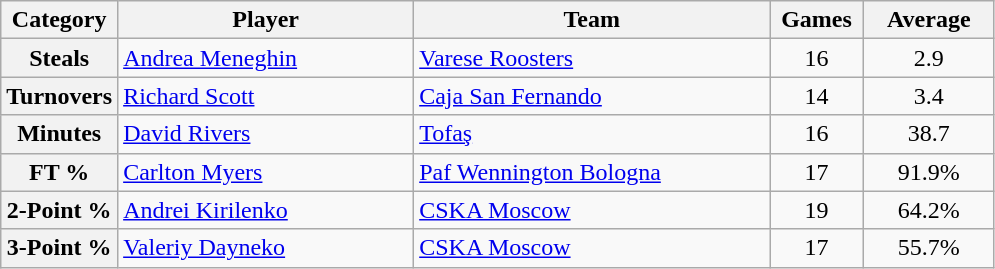<table class="wikitable">
<tr>
<th>Category</th>
<th width=190>Player</th>
<th width=230>Team</th>
<th width=55>Games</th>
<th width=80>Average</th>
</tr>
<tr>
<th>Steals</th>
<td> <a href='#'>Andrea Meneghin</a></td>
<td> <a href='#'>Varese Roosters</a></td>
<td style="text-align: center;">16</td>
<td style="text-align: center;">2.9</td>
</tr>
<tr>
<th>Turnovers</th>
<td> <a href='#'>Richard Scott</a></td>
<td> <a href='#'>Caja San Fernando</a></td>
<td style="text-align: center;">14</td>
<td style="text-align: center;">3.4</td>
</tr>
<tr>
<th>Minutes</th>
<td> <a href='#'>David Rivers</a></td>
<td> <a href='#'>Tofaş</a></td>
<td style="text-align: center;">16</td>
<td style="text-align: center;">38.7</td>
</tr>
<tr>
<th>FT %</th>
<td> <a href='#'>Carlton Myers</a></td>
<td> <a href='#'>Paf Wennington Bologna</a></td>
<td style="text-align: center;">17</td>
<td style="text-align: center;">91.9%</td>
</tr>
<tr>
<th>2-Point %</th>
<td> <a href='#'>Andrei Kirilenko</a></td>
<td> <a href='#'>CSKA Moscow</a></td>
<td style="text-align: center;">19</td>
<td style="text-align: center;">64.2%</td>
</tr>
<tr>
<th>3-Point %</th>
<td> <a href='#'>Valeriy Dayneko</a></td>
<td> <a href='#'>CSKA Moscow</a></td>
<td style="text-align: center;">17</td>
<td style="text-align: center;">55.7%</td>
</tr>
</table>
